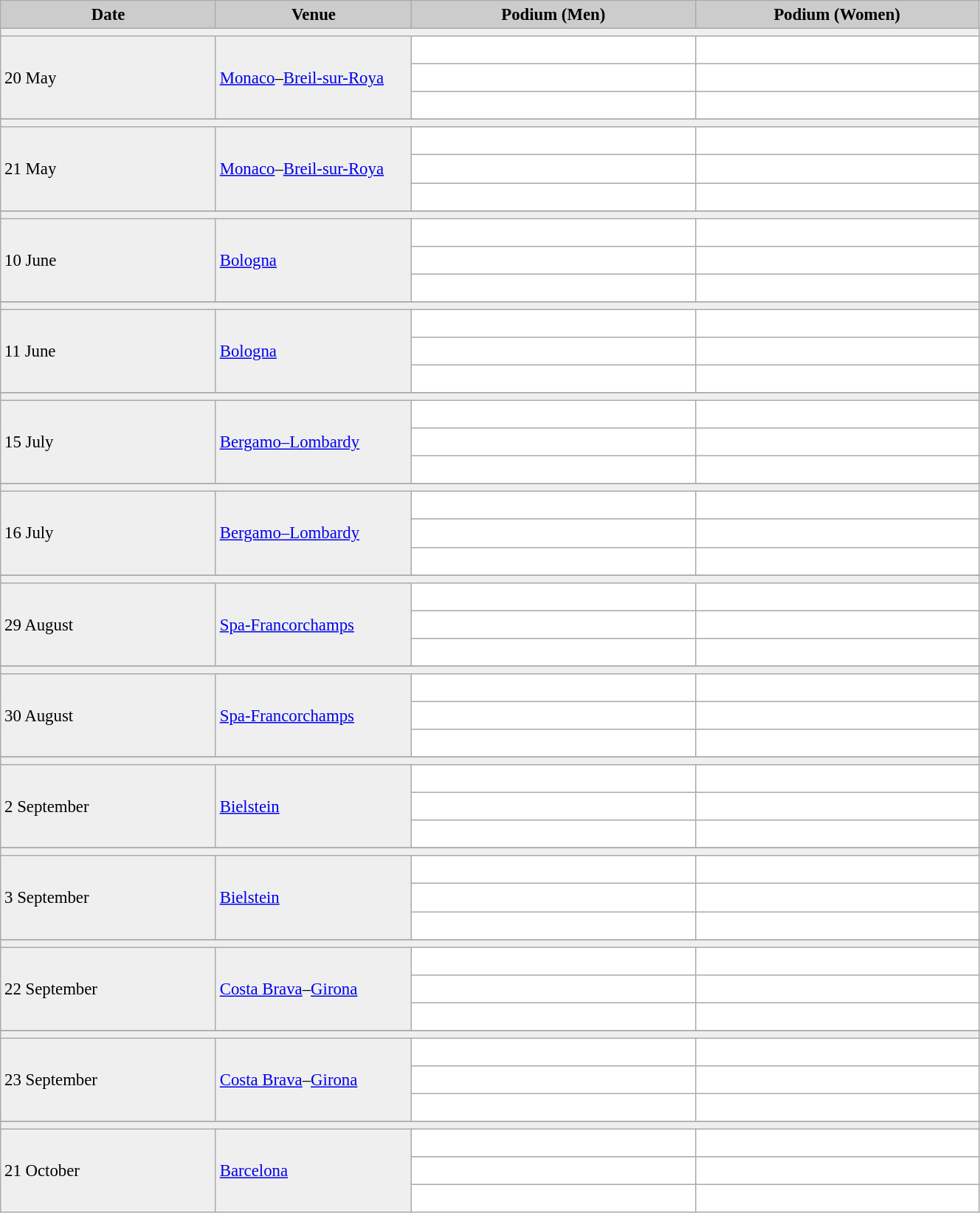<table class="wikitable" width=70% bgcolor="#f7f8ff" cellpadding="3" cellspacing="0" border="1" style="font-size: 95%; border: gray solid 1px; border-collapse: collapse;">
<tr bgcolor="#CCCCCC">
<td align="center"><strong>Date</strong></td>
<td width=20% align="center"><strong>Venue</strong></td>
<td width=29% align="center"><strong>Podium (Men)</strong></td>
<td width=29% align="center"><strong>Podium (Women)</strong></td>
</tr>
<tr bgcolor="#EFEFEF">
<td colspan=4></td>
</tr>
<tr bgcolor="#EFEFEF">
<td rowspan=3>20 May</td>
<td rowspan=3> <a href='#'>Monaco</a>–<a href='#'>Breil-sur-Roya</a></td>
<td bgcolor="#ffffff">   </td>
<td bgcolor="#ffffff">   </td>
</tr>
<tr>
<td bgcolor="#ffffff">   </td>
<td bgcolor="#ffffff">   </td>
</tr>
<tr>
<td bgcolor="#ffffff">   </td>
<td bgcolor="#ffffff">   </td>
</tr>
<tr>
</tr>
<tr bgcolor="#EFEFEF">
<td colspan=4></td>
</tr>
<tr bgcolor="#EFEFEF">
<td rowspan=3>21 May</td>
<td rowspan=3> <a href='#'>Monaco</a>–<a href='#'>Breil-sur-Roya</a></td>
<td bgcolor="#ffffff">   </td>
<td bgcolor="#ffffff">   </td>
</tr>
<tr>
<td bgcolor="#ffffff">   </td>
<td bgcolor="#ffffff">   </td>
</tr>
<tr>
<td bgcolor="#ffffff">   </td>
<td bgcolor="#ffffff">   </td>
</tr>
<tr>
</tr>
<tr bgcolor="#EFEFEF">
<td colspan=4></td>
</tr>
<tr bgcolor="#EFEFEF">
<td rowspan=3>10 June</td>
<td rowspan=3> <a href='#'>Bologna</a></td>
<td bgcolor="#ffffff">   </td>
<td bgcolor="#ffffff">   </td>
</tr>
<tr>
<td bgcolor="#ffffff">   </td>
<td bgcolor="#ffffff">   </td>
</tr>
<tr>
<td bgcolor="#ffffff">   </td>
<td bgcolor="#ffffff">   </td>
</tr>
<tr>
</tr>
<tr bgcolor="#EFEFEF">
<td colspan=4></td>
</tr>
<tr bgcolor="#EFEFEF">
<td rowspan=3>11 June</td>
<td rowspan=3> <a href='#'>Bologna</a></td>
<td bgcolor="#ffffff">   </td>
<td bgcolor="#ffffff">   </td>
</tr>
<tr>
<td bgcolor="#ffffff">   </td>
<td bgcolor="#ffffff">   </td>
</tr>
<tr>
<td bgcolor="#ffffff">   </td>
<td bgcolor="#ffffff">   </td>
</tr>
<tr>
</tr>
<tr bgcolor="#EFEFEF">
<td colspan=4></td>
</tr>
<tr bgcolor="#EFEFEF">
<td rowspan=3>15 July</td>
<td rowspan=3> <a href='#'>Bergamo–Lombardy</a></td>
<td bgcolor="#ffffff">   </td>
<td bgcolor="#ffffff">   </td>
</tr>
<tr>
<td bgcolor="#ffffff">   </td>
<td bgcolor="#ffffff">   </td>
</tr>
<tr>
<td bgcolor="#ffffff">   </td>
<td bgcolor="#ffffff">   </td>
</tr>
<tr>
</tr>
<tr bgcolor="#EFEFEF">
<td colspan=4></td>
</tr>
<tr bgcolor="#EFEFEF">
<td rowspan=3>16 July</td>
<td rowspan=3> <a href='#'>Bergamo–Lombardy</a></td>
<td bgcolor="#ffffff">   </td>
<td bgcolor="#ffffff">   </td>
</tr>
<tr>
<td bgcolor="#ffffff">   </td>
<td bgcolor="#ffffff">   </td>
</tr>
<tr>
<td bgcolor="#ffffff">   </td>
<td bgcolor="#ffffff">   </td>
</tr>
<tr>
</tr>
<tr bgcolor="#EFEFEF">
<td colspan=4></td>
</tr>
<tr bgcolor="#EFEFEF">
<td rowspan=3>29 August</td>
<td rowspan=3> <a href='#'>Spa-Francorchamps</a></td>
<td bgcolor="#ffffff">   </td>
<td bgcolor="#ffffff">   </td>
</tr>
<tr>
<td bgcolor="#ffffff">   </td>
<td bgcolor="#ffffff">   </td>
</tr>
<tr>
<td bgcolor="#ffffff">   </td>
<td bgcolor="#ffffff">   </td>
</tr>
<tr>
</tr>
<tr bgcolor="#EFEFEF">
<td colspan=4></td>
</tr>
<tr bgcolor="#EFEFEF">
<td rowspan=3>30 August</td>
<td rowspan=3> <a href='#'>Spa-Francorchamps</a></td>
<td bgcolor="#ffffff">   </td>
<td bgcolor="#ffffff">   </td>
</tr>
<tr>
<td bgcolor="#ffffff">   </td>
<td bgcolor="#ffffff">   </td>
</tr>
<tr>
<td bgcolor="#ffffff">   </td>
<td bgcolor="#ffffff">   </td>
</tr>
<tr>
</tr>
<tr bgcolor="#EFEFEF">
<td colspan=4></td>
</tr>
<tr bgcolor="#EFEFEF">
<td rowspan=3>2 September</td>
<td rowspan=3> <a href='#'>Bielstein</a></td>
<td bgcolor="#ffffff">   </td>
<td bgcolor="#ffffff">   </td>
</tr>
<tr>
<td bgcolor="#ffffff">   </td>
<td bgcolor="#ffffff">   </td>
</tr>
<tr>
<td bgcolor="#ffffff">   </td>
<td bgcolor="#ffffff">   </td>
</tr>
<tr>
</tr>
<tr bgcolor="#EFEFEF">
<td colspan=4></td>
</tr>
<tr bgcolor="#EFEFEF">
<td rowspan=3>3 September</td>
<td rowspan=3> <a href='#'>Bielstein</a></td>
<td bgcolor="#ffffff">   </td>
<td bgcolor="#ffffff">   </td>
</tr>
<tr>
<td bgcolor="#ffffff">   </td>
<td bgcolor="#ffffff">   </td>
</tr>
<tr>
<td bgcolor="#ffffff">   </td>
<td bgcolor="#ffffff">   </td>
</tr>
<tr>
</tr>
<tr bgcolor="#EFEFEF">
<td colspan=4></td>
</tr>
<tr bgcolor="#EFEFEF">
<td rowspan=3>22 September</td>
<td rowspan=3> <a href='#'>Costa Brava</a>–<a href='#'>Girona</a></td>
<td bgcolor="#ffffff">   </td>
<td bgcolor="#ffffff">   </td>
</tr>
<tr>
<td bgcolor="#ffffff">   </td>
<td bgcolor="#ffffff">   </td>
</tr>
<tr>
<td bgcolor="#ffffff">   </td>
<td bgcolor="#ffffff">   </td>
</tr>
<tr>
</tr>
<tr bgcolor="#EFEFEF">
<td colspan=4></td>
</tr>
<tr bgcolor="#EFEFEF">
<td rowspan=3>23 September</td>
<td rowspan=3> <a href='#'>Costa Brava</a>–<a href='#'>Girona</a></td>
<td bgcolor="#ffffff">   </td>
<td bgcolor="#ffffff">   </td>
</tr>
<tr>
<td bgcolor="#ffffff">   </td>
<td bgcolor="#ffffff">   </td>
</tr>
<tr>
<td bgcolor="#ffffff">   </td>
<td bgcolor="#ffffff">   </td>
</tr>
<tr>
</tr>
<tr bgcolor="#EFEFEF">
<td colspan=4></td>
</tr>
<tr bgcolor="#EFEFEF">
<td rowspan=3>21 October</td>
<td rowspan=3> <a href='#'>Barcelona</a></td>
<td bgcolor="#ffffff">   </td>
<td bgcolor="#ffffff">   </td>
</tr>
<tr>
<td bgcolor="#ffffff">   </td>
<td bgcolor="#ffffff">   </td>
</tr>
<tr>
<td bgcolor="#ffffff">   </td>
<td bgcolor="#ffffff">   </td>
</tr>
</table>
